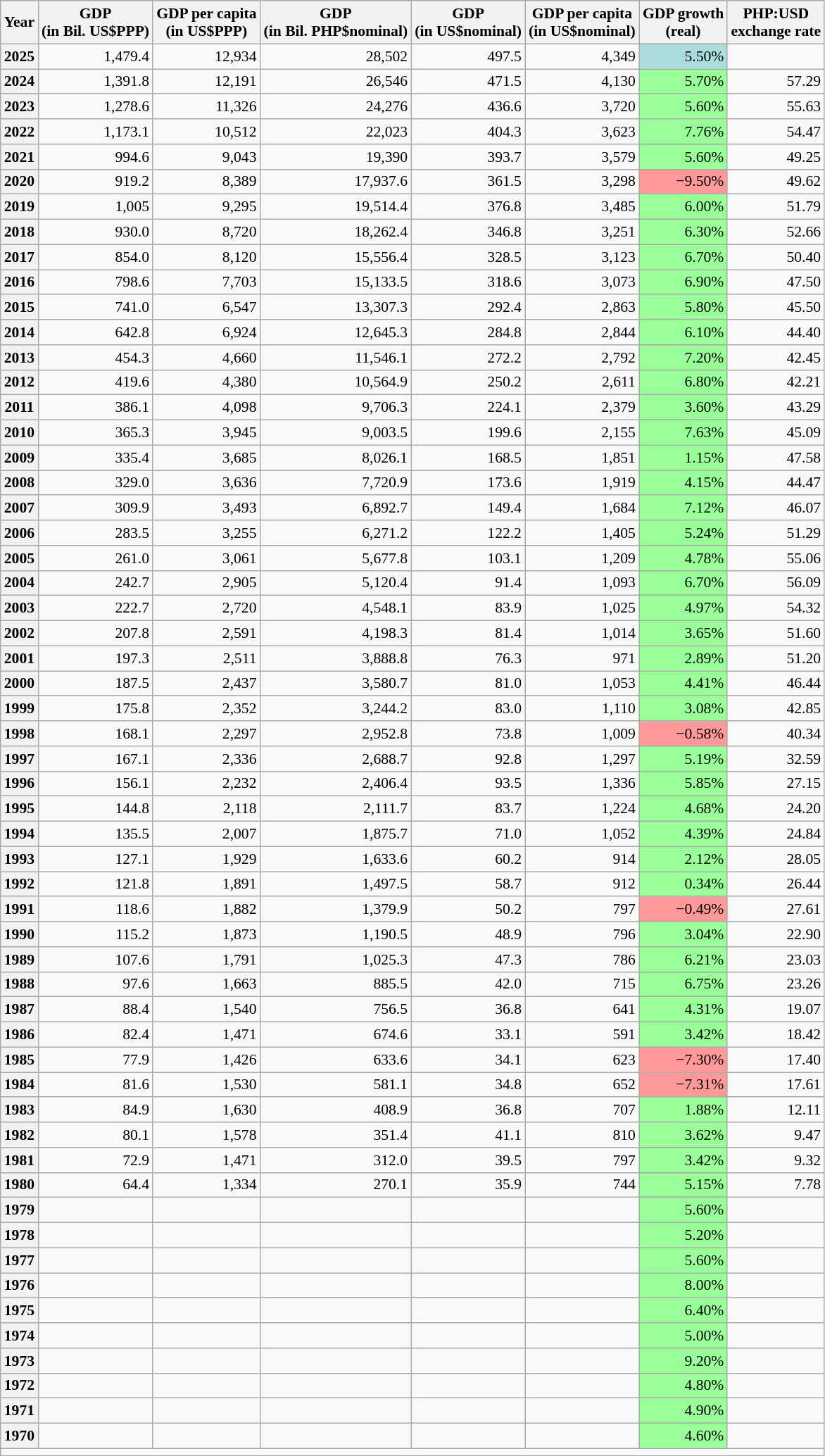<table class="wikitable sortable" style="text-align:right; font-size:90%;">
<tr>
<th>Year</th>
<th scope="col" data-sort-type="number">GDP<br>(in Bil. US$PPP)</th>
<th scope="col" data-sort-type="number">GDP per capita<br>(in US$PPP)</th>
<th scope="col" data-sort-type="number">GDP<br>(in Bil. PHP$nominal)</th>
<th scope="col" data-sort-type="number">GDP<br>(in US$nominal)</th>
<th scope="col" data-sort-type="number">GDP per capita<br>(in US$nominal)</th>
<th>GDP growth<br>(real)</th>
<th>PHP:USD<br>exchange rate</th>
</tr>
<tr>
<th scope="row">2025</th>
<td>1,479.4</td>
<td>12,934</td>
<td>28,502</td>
<td>497.5</td>
<td>4,349</td>
<td style="background:#ADD;">5.50%</td>
<td></td>
</tr>
<tr>
<th scope="row">2024</th>
<td>1,391.8</td>
<td>12,191</td>
<td>26,546</td>
<td>471.5</td>
<td>4,130</td>
<td style="background:#9f9;">5.70%</td>
<td>57.29</td>
</tr>
<tr>
<th scope="row">2023</th>
<td>1,278.6</td>
<td>11,326</td>
<td>24,276</td>
<td>436.6</td>
<td>3,720</td>
<td style="background:#9f9;">5.60%</td>
<td>55.63</td>
</tr>
<tr>
<th scope="row">2022</th>
<td>1,173.1</td>
<td>10,512</td>
<td>22,023</td>
<td>404.3</td>
<td>3,623</td>
<td style="background:#9f9;">7.76%</td>
<td>54.47</td>
</tr>
<tr>
<th scope="row">2021</th>
<td>994.6</td>
<td>9,043</td>
<td>19,390</td>
<td>393.7</td>
<td>3,579</td>
<td style="background:#9f9;">5.60%</td>
<td>49.25</td>
</tr>
<tr>
<th scope="row">2020</th>
<td>919.2</td>
<td>8,389</td>
<td>17,937.6</td>
<td>361.5</td>
<td>3,298</td>
<td style="background:#f99;">−9.50%</td>
<td>49.62</td>
</tr>
<tr>
<th scope="row">2019</th>
<td>1,005</td>
<td>9,295</td>
<td>19,514.4</td>
<td>376.8</td>
<td>3,485</td>
<td style="background:#9f9;">6.00%</td>
<td>51.79</td>
</tr>
<tr>
<th scope="row">2018</th>
<td>930.0</td>
<td>8,720</td>
<td>18,262.4</td>
<td>346.8</td>
<td>3,251</td>
<td style="background:#9f9;">6.30%</td>
<td>52.66</td>
</tr>
<tr>
<th scope="row">2017</th>
<td>854.0</td>
<td>8,120</td>
<td>15,556.4</td>
<td>328.5</td>
<td>3,123</td>
<td style="background:#9f9;">6.70%</td>
<td>50.40</td>
</tr>
<tr>
<th scope="row">2016</th>
<td>798.6</td>
<td>7,703</td>
<td>15,133.5</td>
<td>318.6</td>
<td>3,073</td>
<td style="background:#9f9;">6.90%</td>
<td>47.50</td>
</tr>
<tr>
<th scope="row">2015</th>
<td>741.0</td>
<td>6,547</td>
<td>13,307.3</td>
<td>292.4</td>
<td>2,863</td>
<td style="background:#9f9;">5.80%</td>
<td>45.50</td>
</tr>
<tr>
<th scope="row">2014</th>
<td>642.8</td>
<td>6,924</td>
<td>12,645.3</td>
<td>284.8</td>
<td>2,844</td>
<td style="background:#9f9;">6.10%</td>
<td>44.40</td>
</tr>
<tr>
<th scope="row">2013</th>
<td>454.3</td>
<td>4,660</td>
<td>11,546.1</td>
<td>272.2</td>
<td>2,792</td>
<td style="background:#9f9;">7.20%</td>
<td>42.45</td>
</tr>
<tr>
<th scope="row">2012</th>
<td>419.6</td>
<td>4,380</td>
<td>10,564.9</td>
<td>250.2</td>
<td>2,611</td>
<td style="background:#9f9;">6.80%</td>
<td>42.21</td>
</tr>
<tr>
<th scope="row">2011</th>
<td>386.1</td>
<td>4,098</td>
<td>9,706.3</td>
<td>224.1</td>
<td>2,379</td>
<td style="background:#9f9;">3.60%</td>
<td>43.29</td>
</tr>
<tr>
<th scope="row">2010</th>
<td>365.3</td>
<td>3,945</td>
<td>9,003.5</td>
<td>199.6</td>
<td>2,155</td>
<td style="background:#9f9;">7.63%</td>
<td>45.09</td>
</tr>
<tr>
<th scope="row">2009</th>
<td>335.4</td>
<td>3,685</td>
<td>8,026.1</td>
<td>168.5</td>
<td>1,851</td>
<td style="background:#9f9;">1.15%</td>
<td>47.58</td>
</tr>
<tr>
<th scope="row">2008</th>
<td>329.0</td>
<td>3,636</td>
<td>7,720.9</td>
<td>173.6</td>
<td>1,919</td>
<td style="background:#9f9;">4.15%</td>
<td>44.47</td>
</tr>
<tr>
<th scope="row">2007</th>
<td>309.9</td>
<td>3,493</td>
<td>6,892.7</td>
<td>149.4</td>
<td>1,684</td>
<td style="background:#9f9;">7.12%</td>
<td>46.07</td>
</tr>
<tr>
<th scope="row">2006</th>
<td>283.5</td>
<td>3,255</td>
<td>6,271.2</td>
<td>122.2</td>
<td>1,405</td>
<td style="background:#9f9;">5.24%</td>
<td>51.29</td>
</tr>
<tr>
<th scope="row">2005</th>
<td>261.0</td>
<td>3,061</td>
<td>5,677.8</td>
<td>103.1</td>
<td>1,209</td>
<td style="background:#9f9;">4.78%</td>
<td>55.06</td>
</tr>
<tr>
<th scope="row">2004</th>
<td>242.7</td>
<td>2,905</td>
<td>5,120.4</td>
<td>91.4</td>
<td>1,093</td>
<td style="background:#9f9;">6.70%</td>
<td>56.09</td>
</tr>
<tr>
<th scope="row">2003</th>
<td>222.7</td>
<td>2,720</td>
<td>4,548.1</td>
<td>83.9</td>
<td>1,025</td>
<td style="background:#9f9;">4.97%</td>
<td>54.32</td>
</tr>
<tr>
<th scope="row">2002</th>
<td>207.8</td>
<td>2,591</td>
<td>4,198.3</td>
<td>81.4</td>
<td>1,014</td>
<td style="background:#9f9;">3.65%</td>
<td>51.60</td>
</tr>
<tr>
<th scope="row">2001</th>
<td>197.3</td>
<td>2,511</td>
<td>3,888.8</td>
<td>76.3</td>
<td>971</td>
<td style="background:#9f9;">2.89%</td>
<td>51.20</td>
</tr>
<tr>
<th scope="row">2000</th>
<td>187.5</td>
<td>2,437</td>
<td>3,580.7</td>
<td>81.0</td>
<td>1,053</td>
<td style="background:#9f9;">4.41%</td>
<td>46.44</td>
</tr>
<tr>
<th scope="row">1999</th>
<td>175.8</td>
<td>2,352</td>
<td>3,244.2</td>
<td>83.0</td>
<td>1,110</td>
<td style="background:#9f9;">3.08%</td>
<td>42.85</td>
</tr>
<tr>
<th scope="row">1998</th>
<td>168.1</td>
<td>2,297</td>
<td>2,952.8</td>
<td>73.8</td>
<td>1,009</td>
<td style="background:#f99;">−0.58%</td>
<td>40.34</td>
</tr>
<tr>
<th scope="row">1997</th>
<td>167.1</td>
<td>2,336</td>
<td>2,688.7</td>
<td>92.8</td>
<td>1,297</td>
<td style="background:#9f9;">5.19%</td>
<td>32.59</td>
</tr>
<tr>
<th scope="row">1996</th>
<td>156.1</td>
<td>2,232</td>
<td>2,406.4</td>
<td>93.5</td>
<td>1,336</td>
<td style="background:#9f9;">5.85%</td>
<td>27.15</td>
</tr>
<tr>
<th scope="row">1995</th>
<td>144.8</td>
<td>2,118</td>
<td>2,111.7</td>
<td>83.7</td>
<td>1,224</td>
<td style="background:#9f9;">4.68%</td>
<td>24.20</td>
</tr>
<tr>
<th scope="row">1994</th>
<td>135.5</td>
<td>2,007</td>
<td>1,875.7</td>
<td>71.0</td>
<td>1,052</td>
<td style="background:#9f9;">4.39%</td>
<td>24.84</td>
</tr>
<tr>
<th scope="row">1993</th>
<td>127.1</td>
<td>1,929</td>
<td>1,633.6</td>
<td>60.2</td>
<td>914</td>
<td style="background:#9f9;">2.12%</td>
<td>28.05</td>
</tr>
<tr>
<th scope="row">1992</th>
<td>121.8</td>
<td>1,891</td>
<td>1,497.5</td>
<td>58.7</td>
<td>912</td>
<td style="background:#9f9;">0.34%</td>
<td>26.44</td>
</tr>
<tr>
<th scope="row">1991</th>
<td>118.6</td>
<td>1,882</td>
<td>1,379.9</td>
<td>50.2</td>
<td>797</td>
<td style="background:#f99;">−0.49%</td>
<td>27.61</td>
</tr>
<tr>
<th scope="row">1990</th>
<td>115.2</td>
<td>1,873</td>
<td>1,190.5</td>
<td>48.9</td>
<td>796</td>
<td style="background:#9f9;">3.04%</td>
<td>22.90</td>
</tr>
<tr>
<th scope="row">1989</th>
<td>107.6</td>
<td>1,791</td>
<td>1,025.3</td>
<td>47.3</td>
<td>786</td>
<td style="background:#9f9;">6.21%</td>
<td>23.03</td>
</tr>
<tr>
<th scope="row">1988</th>
<td>97.6</td>
<td>1,663</td>
<td>885.5</td>
<td>42.0</td>
<td>715</td>
<td style="background:#9f9;">6.75%</td>
<td>23.26</td>
</tr>
<tr>
<th scope="row">1987</th>
<td>88.4</td>
<td>1,540</td>
<td>756.5</td>
<td>36.8</td>
<td>641</td>
<td style="background:#9f9;">4.31%</td>
<td>19.07</td>
</tr>
<tr>
<th scope="row">1986</th>
<td>82.4</td>
<td>1,471</td>
<td>674.6</td>
<td>33.1</td>
<td>591</td>
<td style="background:#9f9;">3.42%</td>
<td>18.42</td>
</tr>
<tr>
<th scope="row">1985</th>
<td>77.9</td>
<td>1,426</td>
<td>633.6</td>
<td>34.1</td>
<td>623</td>
<td style="background:#f99;">−7.30%</td>
<td>17.40</td>
</tr>
<tr>
<th scope="row">1984</th>
<td>81.6</td>
<td>1,530</td>
<td>581.1</td>
<td>34.8</td>
<td>652</td>
<td style="background:#f99;">−7.31%</td>
<td>17.61</td>
</tr>
<tr>
<th scope="row">1983</th>
<td>84.9</td>
<td>1,630</td>
<td>408.9</td>
<td>36.8</td>
<td>707</td>
<td style="background:#9f9;">1.88%</td>
<td>12.11</td>
</tr>
<tr>
<th scope="row">1982</th>
<td>80.1</td>
<td>1,578</td>
<td>351.4</td>
<td>41.1</td>
<td>810</td>
<td style="background:#9f9;">3.62%</td>
<td>9.47</td>
</tr>
<tr>
<th scope="row">1981</th>
<td>72.9</td>
<td>1,471</td>
<td>312.0</td>
<td>39.5</td>
<td>797</td>
<td style="background:#9f9;">3.42%</td>
<td>9.32</td>
</tr>
<tr>
<th scope="row">1980</th>
<td>64.4</td>
<td>1,334</td>
<td>270.1</td>
<td>35.9</td>
<td>744</td>
<td style="background:#9f9;">5.15%</td>
<td>7.78</td>
</tr>
<tr>
<th scope="row">1979</th>
<td></td>
<td></td>
<td></td>
<td></td>
<td></td>
<td style="background:#9f9;">5.60%</td>
<td></td>
</tr>
<tr>
<th scope="row">1978</th>
<td></td>
<td></td>
<td></td>
<td></td>
<td></td>
<td style="background:#9f9;">5.20%</td>
<td></td>
</tr>
<tr>
<th scope="row">1977</th>
<td></td>
<td></td>
<td></td>
<td></td>
<td></td>
<td style="background:#9f9;">5.60%</td>
<td></td>
</tr>
<tr>
<th scope="row">1976</th>
<td></td>
<td></td>
<td></td>
<td></td>
<td></td>
<td style="background:#9f9;">8.00%</td>
<td></td>
</tr>
<tr>
<th scope="row">1975</th>
<td></td>
<td></td>
<td></td>
<td></td>
<td></td>
<td style="background:#9f9;">6.40%</td>
<td></td>
</tr>
<tr>
<th scope="row">1974</th>
<td></td>
<td></td>
<td></td>
<td></td>
<td></td>
<td style="background:#9f9;">5.00%</td>
<td></td>
</tr>
<tr>
<th scope="row">1973</th>
<td></td>
<td></td>
<td></td>
<td></td>
<td></td>
<td style="background:#9f9;">9.20%</td>
<td></td>
</tr>
<tr>
<th scope="row">1972</th>
<td></td>
<td></td>
<td></td>
<td></td>
<td></td>
<td style="background:#9f9;">4.80%</td>
<td></td>
</tr>
<tr>
<th scope="row">1971</th>
<td></td>
<td></td>
<td></td>
<td></td>
<td></td>
<td style="background:#9f9;">4.90%</td>
<td></td>
</tr>
<tr>
<th scope="row">1970</th>
<td></td>
<td></td>
<td></td>
<td></td>
<td></td>
<td style="background:#9f9;">4.60%</td>
<td></td>
</tr>
<tr class="sortbottom">
<td colspan="8"></td>
</tr>
</table>
